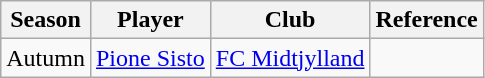<table class="wikitable">
<tr>
<th>Season</th>
<th>Player</th>
<th>Club</th>
<th>Reference</th>
</tr>
<tr>
<td>Autumn</td>
<td> <a href='#'>Pione Sisto</a></td>
<td><a href='#'>FC Midtjylland</a></td>
<td align=center></td>
</tr>
</table>
